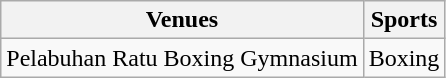<table class="wikitable">
<tr>
<th>Venues</th>
<th>Sports</th>
</tr>
<tr>
<td>Pelabuhan Ratu Boxing Gymnasium</td>
<td>Boxing</td>
</tr>
</table>
